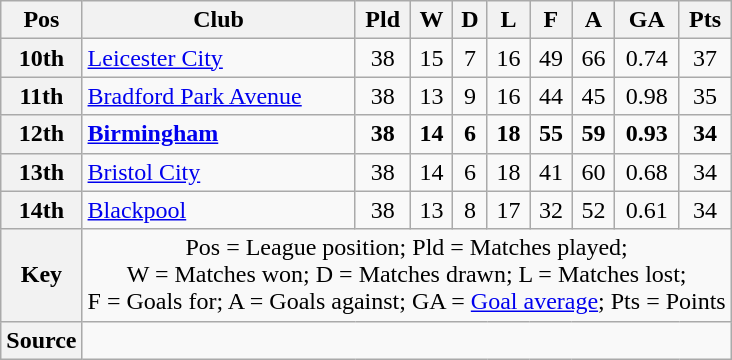<table class="wikitable" style="text-align:center">
<tr>
<th scope="col">Pos</th>
<th scope="col">Club</th>
<th scope="col">Pld</th>
<th scope="col">W</th>
<th scope="col">D</th>
<th scope="col">L</th>
<th scope="col">F</th>
<th scope="col">A</th>
<th scope="col">GA</th>
<th scope="col">Pts</th>
</tr>
<tr>
<th scope="row">10th</th>
<td align="left"><a href='#'>Leicester City</a></td>
<td>38</td>
<td>15</td>
<td>7</td>
<td>16</td>
<td>49</td>
<td>66</td>
<td>0.74</td>
<td>37</td>
</tr>
<tr>
<th scope="row">11th</th>
<td align="left"><a href='#'>Bradford Park Avenue</a></td>
<td>38</td>
<td>13</td>
<td>9</td>
<td>16</td>
<td>44</td>
<td>45</td>
<td>0.98</td>
<td>35</td>
</tr>
<tr style="font-weight:bold">
<th scope="row">12th</th>
<td align="left"><a href='#'>Birmingham</a></td>
<td>38</td>
<td>14</td>
<td>6</td>
<td>18</td>
<td>55</td>
<td>59</td>
<td>0.93</td>
<td>34</td>
</tr>
<tr>
<th scope="row">13th</th>
<td align="left"><a href='#'>Bristol City</a></td>
<td>38</td>
<td>14</td>
<td>6</td>
<td>18</td>
<td>41</td>
<td>60</td>
<td>0.68</td>
<td>34</td>
</tr>
<tr>
<th scope="row">14th</th>
<td align="left"><a href='#'>Blackpool</a></td>
<td>38</td>
<td>13</td>
<td>8</td>
<td>17</td>
<td>32</td>
<td>52</td>
<td>0.61</td>
<td>34</td>
</tr>
<tr>
<th scope="row">Key</th>
<td colspan="9">Pos = League position; Pld = Matches played;<br>W = Matches won; D = Matches drawn; L = Matches lost;<br>F = Goals for; A = Goals against; GA = <a href='#'>Goal average</a>; Pts = Points</td>
</tr>
<tr>
<th scope="row">Source</th>
<td colspan="9"></td>
</tr>
</table>
